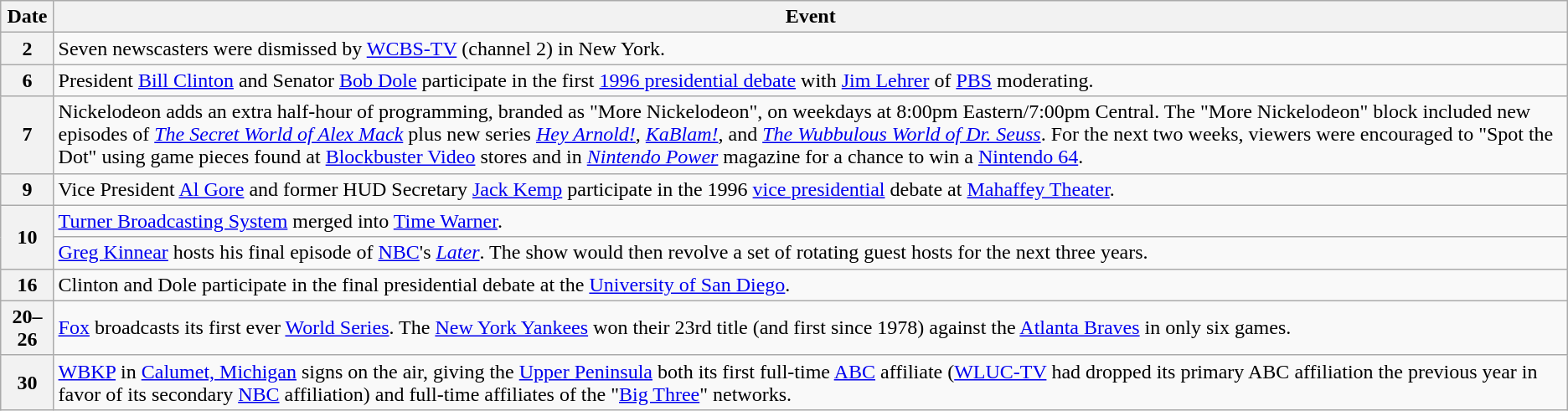<table class="wikitable">
<tr>
<th>Date</th>
<th>Event</th>
</tr>
<tr>
<th>2</th>
<td>Seven newscasters were dismissed by <a href='#'>WCBS-TV</a> (channel 2) in New York.</td>
</tr>
<tr>
<th>6</th>
<td>President <a href='#'>Bill Clinton</a> and Senator <a href='#'>Bob Dole</a> participate in the first <a href='#'>1996 presidential debate</a> with <a href='#'>Jim Lehrer</a> of <a href='#'>PBS</a> moderating.</td>
</tr>
<tr>
<th>7</th>
<td>Nickelodeon adds an extra half-hour of programming, branded as "More Nickelodeon", on weekdays at 8:00pm Eastern/7:00pm Central. The "More Nickelodeon" block included new episodes of <em><a href='#'>The Secret World of Alex Mack</a></em> plus new series <em><a href='#'>Hey Arnold!</a></em>, <em><a href='#'>KaBlam!</a></em>, and <em><a href='#'>The Wubbulous World of Dr. Seuss</a></em>. For the next two weeks, viewers were encouraged to "Spot the Dot" using game pieces found at <a href='#'>Blockbuster Video</a> stores and in <em><a href='#'>Nintendo Power</a></em> magazine for a chance to win a <a href='#'>Nintendo 64</a>.</td>
</tr>
<tr>
<th>9</th>
<td>Vice President <a href='#'>Al Gore</a> and former HUD Secretary <a href='#'>Jack Kemp</a> participate in the 1996 <a href='#'>vice presidential</a> debate at <a href='#'>Mahaffey Theater</a>.</td>
</tr>
<tr>
<th rowspan="2">10</th>
<td><a href='#'>Turner Broadcasting System</a> merged into <a href='#'>Time Warner</a>.</td>
</tr>
<tr>
<td><a href='#'>Greg Kinnear</a> hosts his final episode of <a href='#'>NBC</a>'s <em><a href='#'>Later</a></em>. The show would then revolve a set of rotating guest hosts for the next three years.</td>
</tr>
<tr>
<th>16</th>
<td>Clinton and Dole participate in the final presidential debate at the <a href='#'>University of San Diego</a>.</td>
</tr>
<tr>
<th>20–26</th>
<td><a href='#'>Fox</a> broadcasts its first ever <a href='#'>World Series</a>. The <a href='#'>New York Yankees</a> won their 23rd title (and first since 1978) against the <a href='#'>Atlanta Braves</a> in only six games.</td>
</tr>
<tr>
<th>30</th>
<td><a href='#'>WBKP</a> in <a href='#'>Calumet, Michigan</a> signs on the air, giving the <a href='#'>Upper Peninsula</a> both its first full-time <a href='#'>ABC</a> affiliate (<a href='#'>WLUC-TV</a> had dropped its primary ABC affiliation the previous year in favor of its secondary <a href='#'>NBC</a> affiliation) and full-time affiliates of the "<a href='#'>Big Three</a>" networks.</td>
</tr>
</table>
